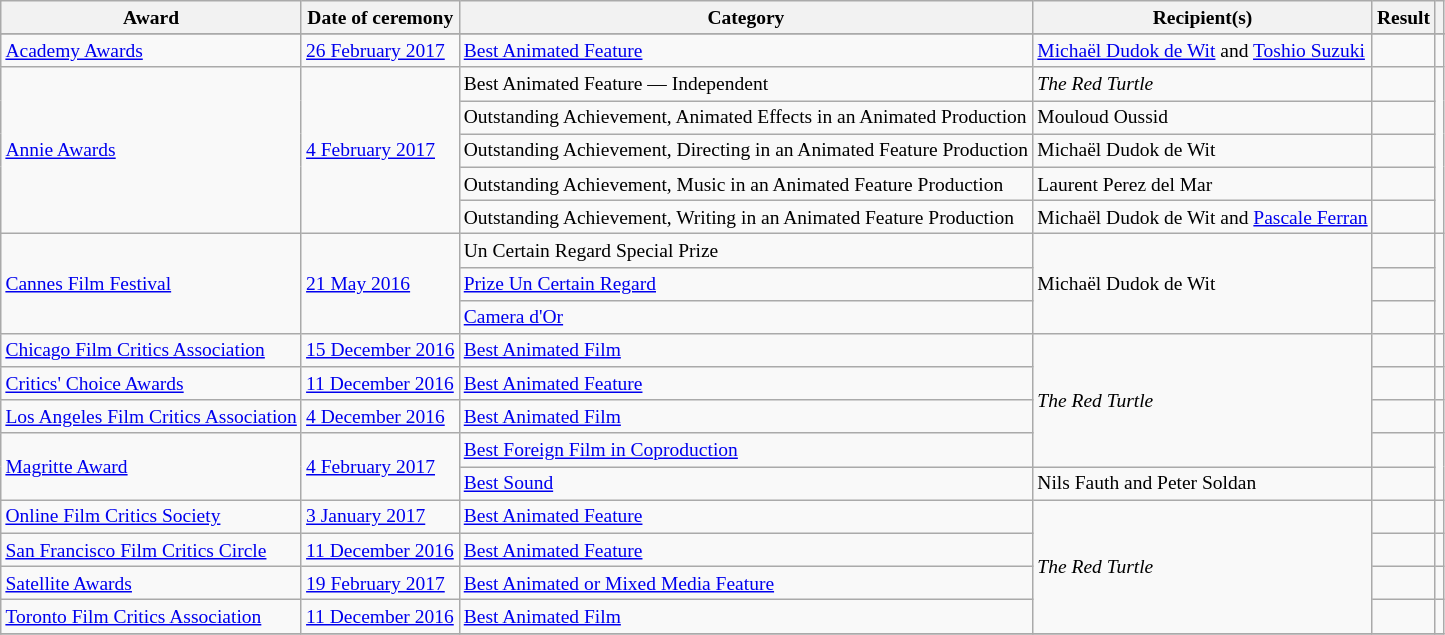<table class="wikitable sortable" style="font-size:small">
<tr>
<th>Award</th>
<th>Date of ceremony</th>
<th>Category</th>
<th>Recipient(s)</th>
<th>Result</th>
<th class="unsortable"></th>
</tr>
<tr>
</tr>
<tr>
<td><a href='#'>Academy Awards</a></td>
<td><a href='#'>26 February 2017</a></td>
<td><a href='#'>Best Animated Feature</a></td>
<td><a href='#'>Michaël Dudok de Wit</a> and <a href='#'>Toshio Suzuki</a></td>
<td></td>
<td style="text-align:center;"><br></td>
</tr>
<tr>
<td rowspan="5"><a href='#'>Annie Awards</a></td>
<td rowspan="5"><a href='#'>4 February 2017</a></td>
<td>Best Animated Feature — Independent</td>
<td><em>The Red Turtle</em></td>
<td></td>
<td rowspan="5" style="text-align:center;"></td>
</tr>
<tr>
<td>Outstanding Achievement, Animated Effects in an Animated Production</td>
<td>Mouloud Oussid</td>
<td></td>
</tr>
<tr>
<td>Outstanding Achievement, Directing in an Animated Feature Production</td>
<td>Michaël Dudok de Wit</td>
<td></td>
</tr>
<tr>
<td>Outstanding Achievement, Music in an Animated Feature Production</td>
<td>Laurent Perez del Mar</td>
<td></td>
</tr>
<tr>
<td>Outstanding Achievement, Writing in an Animated Feature Production</td>
<td>Michaël Dudok de Wit and <a href='#'>Pascale Ferran</a></td>
<td></td>
</tr>
<tr>
<td rowspan="3"><a href='#'>Cannes Film Festival</a></td>
<td rowspan="3"><a href='#'>21 May 2016</a></td>
<td>Un Certain Regard Special Prize</td>
<td rowspan="3">Michaël Dudok de Wit</td>
<td></td>
<td rowspan="3" style="text-align:center;"></td>
</tr>
<tr>
<td><a href='#'>Prize Un Certain Regard</a></td>
<td></td>
</tr>
<tr>
<td><a href='#'>Camera d'Or</a></td>
<td></td>
</tr>
<tr>
<td><a href='#'>Chicago Film Critics Association</a></td>
<td><a href='#'>15 December 2016</a></td>
<td><a href='#'>Best Animated Film</a></td>
<td rowspan="4"><em>The Red Turtle</em></td>
<td></td>
<td style="text-align:center;"></td>
</tr>
<tr>
<td><a href='#'>Critics' Choice Awards</a></td>
<td><a href='#'>11 December 2016</a></td>
<td><a href='#'>Best Animated Feature</a></td>
<td></td>
<td style="text-align:center;"></td>
</tr>
<tr>
<td><a href='#'>Los Angeles Film Critics Association</a></td>
<td><a href='#'>4 December 2016</a></td>
<td><a href='#'>Best Animated Film</a></td>
<td></td>
<td style="text-align:center;"></td>
</tr>
<tr>
<td rowspan="2"><a href='#'>Magritte Award</a></td>
<td rowspan="2"><a href='#'>4 February 2017</a></td>
<td><a href='#'>Best Foreign Film in Coproduction</a></td>
<td></td>
<td rowspan="2" style="text-align:center;"></td>
</tr>
<tr>
<td><a href='#'>Best Sound</a></td>
<td>Nils Fauth and Peter Soldan</td>
<td></td>
</tr>
<tr>
<td><a href='#'>Online Film Critics Society</a></td>
<td><a href='#'>3 January 2017</a></td>
<td><a href='#'>Best Animated Feature</a></td>
<td rowspan="4"><em>The Red Turtle</em></td>
<td></td>
<td style="text-align:center;"></td>
</tr>
<tr>
<td><a href='#'>San Francisco Film Critics Circle</a></td>
<td><a href='#'>11 December 2016</a></td>
<td><a href='#'>Best Animated Feature</a></td>
<td></td>
<td style="text-align:center;"><br></td>
</tr>
<tr>
<td><a href='#'>Satellite Awards</a></td>
<td><a href='#'>19 February 2017</a></td>
<td><a href='#'>Best Animated or Mixed Media Feature</a></td>
<td></td>
<td style="text-align:center;"></td>
</tr>
<tr>
<td><a href='#'>Toronto Film Critics Association</a></td>
<td><a href='#'>11 December 2016</a></td>
<td><a href='#'>Best Animated Film</a></td>
<td></td>
<td style="text-align:center;"></td>
</tr>
<tr>
</tr>
</table>
